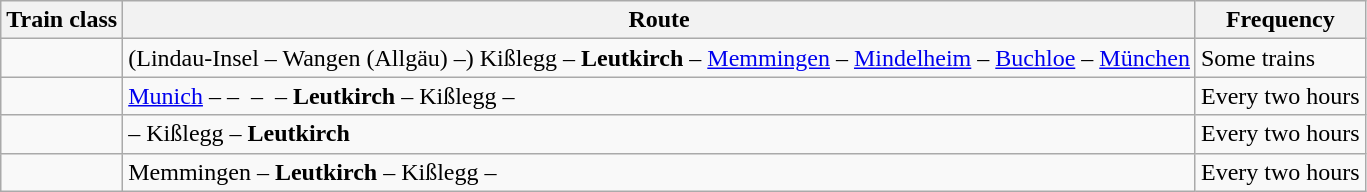<table class="wikitable">
<tr>
<th>Train class</th>
<th>Route</th>
<th>Frequency</th>
</tr>
<tr>
<td></td>
<td>(Lindau-Insel – Wangen (Allgäu) –) Kißlegg – <strong>Leutkirch</strong> – <a href='#'>Memmingen</a> – <a href='#'>Mindelheim</a> – <a href='#'>Buchloe</a> – <a href='#'>München</a></td>
<td>Some trains</td>
</tr>
<tr>
<td></td>
<td><a href='#'>Munich</a> –  –  –  – <strong>Leutkirch</strong> – Kißlegg – </td>
<td>Every two hours</td>
</tr>
<tr>
<td></td>
<td> – Kißlegg – <strong>Leutkirch</strong></td>
<td>Every two hours</td>
</tr>
<tr>
<td> </td>
<td>Memmingen – <strong>Leutkirch</strong> – Kißlegg – </td>
<td>Every two hours</td>
</tr>
</table>
